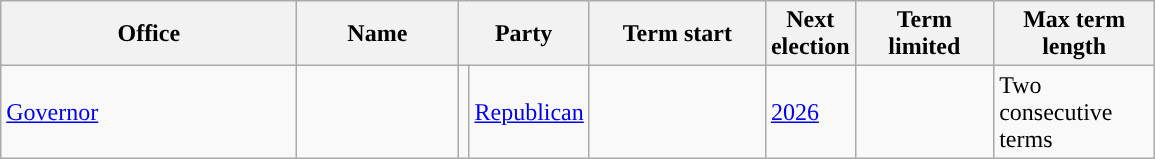<table class="sortable wikitable">
<tr>
<th scope="col" width=190>Office</th>
<th scope="col" width=100>Name</th>
<th scope="col" width=75 colspan=2>Party</th>
<th scope="col" width=110>Term start</th>
<th scope="col" width=50>Next election</th>
<th scope="col" width=85>Term limited</th>
<th scope="col" width=100>Max term length</th>
</tr>
<tr>
<td><a href='#'>Governor</a></td>
<td></td>
<td style="background-color:"></td>
<td><a href='#'>Republican</a></td>
<td></td>
<td><a href='#'>2026</a></td>
<td></td>
<td>Two consecutive terms</td>
</tr>
</table>
